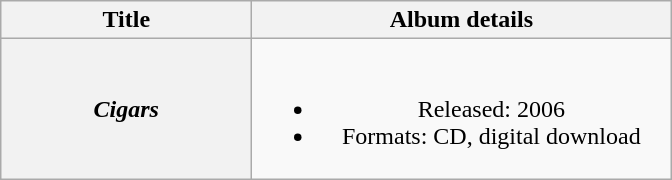<table class="wikitable plainrowheaders" style="text-align:center">
<tr>
<th scope="col" style="width:10em;">Title</th>
<th scope="col" style="width:17em;">Album details</th>
</tr>
<tr>
<th scope="row"><em>Cigars</em></th>
<td><br><ul><li>Released: 2006</li><li>Formats: CD, digital download</li></ul></td>
</tr>
</table>
